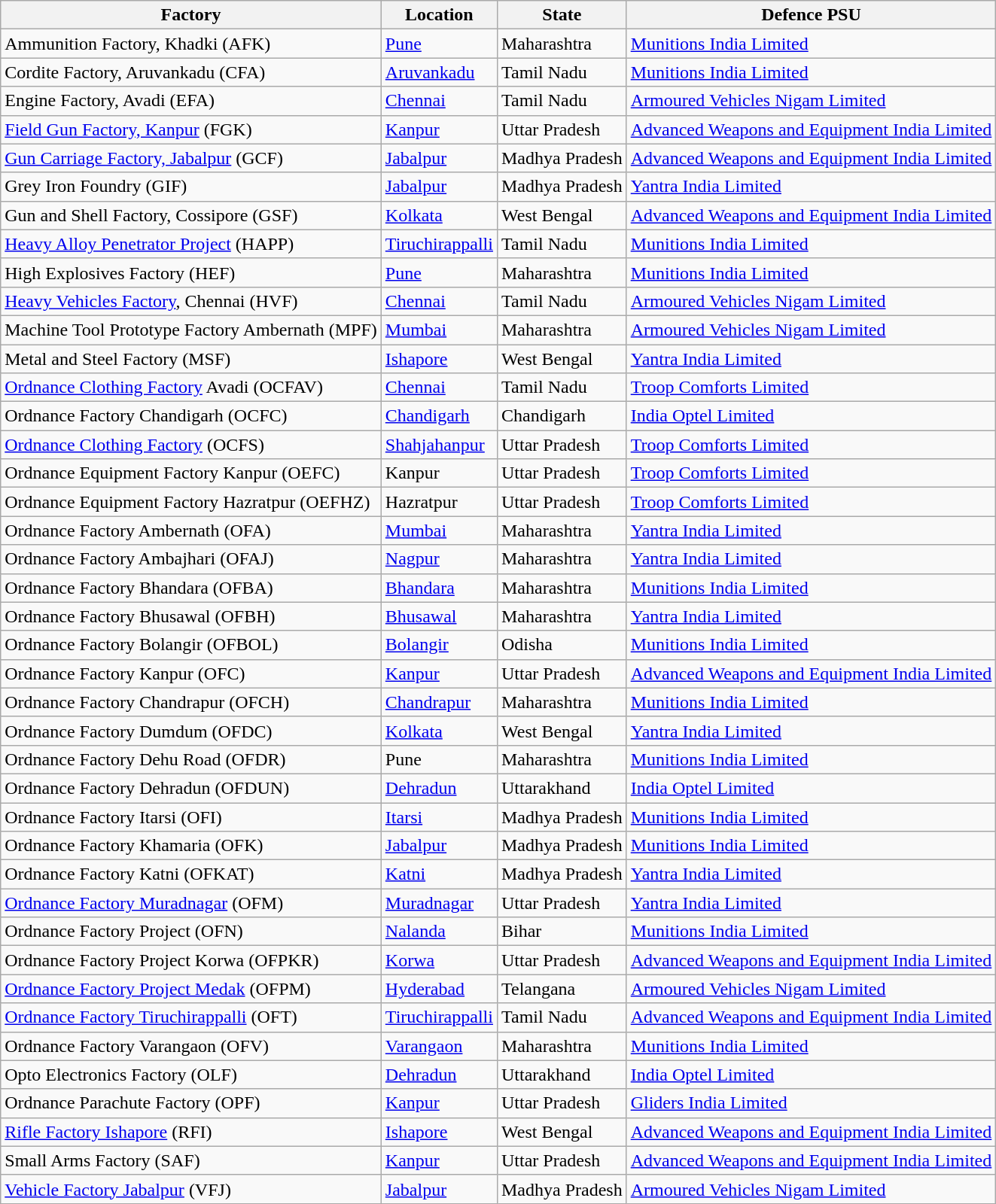<table class="wikitable sortable">
<tr>
<th>Factory</th>
<th>Location</th>
<th>State</th>
<th>Defence PSU</th>
</tr>
<tr>
<td>Ammunition Factory, Khadki (AFK)</td>
<td><a href='#'>Pune</a></td>
<td>Maharashtra</td>
<td><a href='#'>Munitions India Limited</a></td>
</tr>
<tr>
<td>Cordite Factory, Aruvankadu (CFA)</td>
<td><a href='#'>Aruvankadu</a></td>
<td>Tamil Nadu</td>
<td><a href='#'>Munitions India Limited</a></td>
</tr>
<tr>
<td>Engine Factory, Avadi (EFA)</td>
<td><a href='#'>Chennai</a></td>
<td>Tamil Nadu</td>
<td><a href='#'>Armoured Vehicles Nigam Limited</a></td>
</tr>
<tr>
<td><a href='#'>Field Gun Factory, Kanpur</a> (FGK)</td>
<td><a href='#'>Kanpur</a></td>
<td>Uttar Pradesh</td>
<td><a href='#'>Advanced Weapons and Equipment India Limited</a></td>
</tr>
<tr>
<td><a href='#'>Gun Carriage Factory, Jabalpur</a> (GCF)</td>
<td><a href='#'>Jabalpur</a></td>
<td>Madhya Pradesh</td>
<td><a href='#'>Advanced Weapons and Equipment India Limited</a></td>
</tr>
<tr>
<td>Grey Iron Foundry (GIF)</td>
<td><a href='#'>Jabalpur</a></td>
<td>Madhya Pradesh</td>
<td><a href='#'>Yantra India Limited</a></td>
</tr>
<tr>
<td>Gun and Shell Factory, Cossipore (GSF)</td>
<td><a href='#'>Kolkata</a></td>
<td>West Bengal</td>
<td><a href='#'>Advanced Weapons and Equipment India Limited</a></td>
</tr>
<tr>
<td><a href='#'>Heavy Alloy Penetrator Project</a> (HAPP)</td>
<td><a href='#'>Tiruchirappalli</a></td>
<td>Tamil Nadu</td>
<td><a href='#'>Munitions India Limited</a></td>
</tr>
<tr>
<td>High Explosives Factory  (HEF)</td>
<td><a href='#'>Pune</a></td>
<td>Maharashtra</td>
<td><a href='#'>Munitions India Limited</a></td>
</tr>
<tr>
<td><a href='#'>Heavy Vehicles Factory</a>, Chennai (HVF)</td>
<td><a href='#'>Chennai</a></td>
<td>Tamil Nadu</td>
<td><a href='#'>Armoured Vehicles Nigam Limited</a></td>
</tr>
<tr>
<td>Machine Tool Prototype Factory Ambernath (MPF)</td>
<td><a href='#'>Mumbai</a></td>
<td>Maharashtra</td>
<td><a href='#'>Armoured Vehicles Nigam Limited</a></td>
</tr>
<tr>
<td>Metal and Steel Factory  (MSF)</td>
<td><a href='#'>Ishapore</a></td>
<td>West Bengal</td>
<td><a href='#'>Yantra India Limited</a></td>
</tr>
<tr>
<td><a href='#'>Ordnance Clothing Factory</a> Avadi  (OCFAV)</td>
<td><a href='#'>Chennai</a></td>
<td>Tamil Nadu</td>
<td><a href='#'>Troop Comforts Limited</a></td>
</tr>
<tr>
<td>Ordnance Factory Chandigarh (OCFC)</td>
<td><a href='#'>Chandigarh</a></td>
<td>Chandigarh</td>
<td><a href='#'>India Optel Limited</a></td>
</tr>
<tr>
<td><a href='#'>Ordnance Clothing Factory</a> (OCFS)</td>
<td><a href='#'>Shahjahanpur</a></td>
<td>Uttar Pradesh</td>
<td><a href='#'>Troop Comforts Limited</a></td>
</tr>
<tr>
<td>Ordnance Equipment Factory Kanpur (OEFC)</td>
<td>Kanpur</td>
<td>Uttar Pradesh</td>
<td><a href='#'>Troop Comforts Limited</a></td>
</tr>
<tr>
<td>Ordnance Equipment Factory Hazratpur (OEFHZ)</td>
<td>Hazratpur</td>
<td>Uttar Pradesh</td>
<td><a href='#'>Troop Comforts Limited</a></td>
</tr>
<tr>
<td>Ordnance Factory Ambernath (OFA)</td>
<td><a href='#'>Mumbai</a></td>
<td>Maharashtra</td>
<td><a href='#'>Yantra India Limited</a></td>
</tr>
<tr>
<td>Ordnance Factory Ambajhari (OFAJ)</td>
<td><a href='#'>Nagpur</a></td>
<td>Maharashtra</td>
<td><a href='#'>Yantra India Limited</a></td>
</tr>
<tr>
<td>Ordnance Factory Bhandara (OFBA)</td>
<td><a href='#'>Bhandara</a></td>
<td>Maharashtra</td>
<td><a href='#'>Munitions India Limited</a></td>
</tr>
<tr>
<td>Ordnance Factory Bhusawal (OFBH)</td>
<td><a href='#'>Bhusawal</a></td>
<td>Maharashtra</td>
<td><a href='#'>Yantra India Limited</a></td>
</tr>
<tr>
<td>Ordnance Factory Bolangir (OFBOL)</td>
<td><a href='#'>Bolangir</a></td>
<td>Odisha</td>
<td><a href='#'>Munitions India Limited</a></td>
</tr>
<tr>
<td>Ordnance Factory Kanpur (OFC)</td>
<td><a href='#'>Kanpur</a></td>
<td>Uttar Pradesh</td>
<td><a href='#'>Advanced Weapons and Equipment India Limited</a></td>
</tr>
<tr>
<td>Ordnance Factory Chandrapur (OFCH)</td>
<td><a href='#'>Chandrapur</a></td>
<td>Maharashtra</td>
<td><a href='#'>Munitions India Limited</a></td>
</tr>
<tr>
<td>Ordnance Factory Dumdum (OFDC)</td>
<td><a href='#'>Kolkata</a></td>
<td>West Bengal</td>
<td><a href='#'>Yantra India Limited</a></td>
</tr>
<tr>
<td>Ordnance Factory Dehu Road (OFDR)</td>
<td>Pune</td>
<td>Maharashtra</td>
<td><a href='#'>Munitions India Limited</a></td>
</tr>
<tr>
<td>Ordnance Factory Dehradun (OFDUN)</td>
<td><a href='#'>Dehradun</a></td>
<td>Uttarakhand</td>
<td><a href='#'>India Optel Limited</a></td>
</tr>
<tr>
<td>Ordnance Factory Itarsi (OFI)</td>
<td><a href='#'>Itarsi</a></td>
<td>Madhya Pradesh</td>
<td><a href='#'>Munitions India Limited</a></td>
</tr>
<tr>
<td>Ordnance Factory Khamaria  (OFK)</td>
<td><a href='#'>Jabalpur</a></td>
<td>Madhya Pradesh</td>
<td><a href='#'>Munitions India Limited</a></td>
</tr>
<tr>
<td>Ordnance Factory Katni (OFKAT)</td>
<td><a href='#'>Katni</a></td>
<td>Madhya Pradesh</td>
<td><a href='#'>Yantra India Limited</a></td>
</tr>
<tr>
<td><a href='#'>Ordnance Factory Muradnagar</a> (OFM)</td>
<td><a href='#'>Muradnagar</a></td>
<td>Uttar Pradesh</td>
<td><a href='#'>Yantra India Limited</a></td>
</tr>
<tr>
<td>Ordnance Factory Project  (OFN)</td>
<td><a href='#'>Nalanda</a></td>
<td>Bihar</td>
<td><a href='#'>Munitions India Limited</a></td>
</tr>
<tr>
<td>Ordnance Factory Project Korwa (OFPKR)</td>
<td><a href='#'>Korwa</a></td>
<td>Uttar Pradesh</td>
<td><a href='#'>Advanced Weapons and Equipment India Limited</a></td>
</tr>
<tr>
<td><a href='#'>Ordnance Factory Project Medak</a> (OFPM)</td>
<td><a href='#'>Hyderabad</a></td>
<td>Telangana</td>
<td><a href='#'>Armoured Vehicles Nigam Limited</a></td>
</tr>
<tr>
<td><a href='#'>Ordnance Factory Tiruchirappalli</a> (OFT)</td>
<td><a href='#'>Tiruchirappalli</a></td>
<td>Tamil Nadu</td>
<td><a href='#'>Advanced Weapons and Equipment India Limited</a></td>
</tr>
<tr>
<td>Ordnance Factory Varangaon (OFV)</td>
<td><a href='#'>Varangaon</a></td>
<td>Maharashtra</td>
<td><a href='#'>Munitions India Limited</a></td>
</tr>
<tr>
<td>Opto Electronics Factory (OLF)</td>
<td><a href='#'>Dehradun</a></td>
<td>Uttarakhand</td>
<td><a href='#'>India Optel Limited</a></td>
</tr>
<tr>
<td>Ordnance Parachute Factory  (OPF)</td>
<td><a href='#'>Kanpur</a></td>
<td>Uttar Pradesh</td>
<td><a href='#'>Gliders India Limited</a></td>
</tr>
<tr>
<td><a href='#'>Rifle Factory Ishapore</a>  (RFI)</td>
<td><a href='#'>Ishapore</a></td>
<td>West Bengal</td>
<td><a href='#'>Advanced Weapons and Equipment India Limited</a></td>
</tr>
<tr>
<td>Small Arms Factory (SAF)</td>
<td><a href='#'>Kanpur</a></td>
<td>Uttar Pradesh</td>
<td><a href='#'>Advanced Weapons and Equipment India Limited</a></td>
</tr>
<tr>
<td><a href='#'>Vehicle Factory Jabalpur</a> (VFJ)</td>
<td><a href='#'>Jabalpur</a></td>
<td>Madhya Pradesh</td>
<td><a href='#'>Armoured Vehicles Nigam Limited</a></td>
</tr>
</table>
